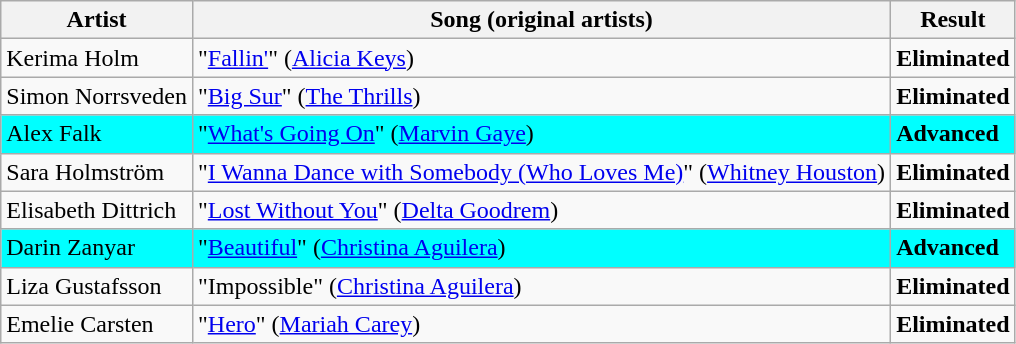<table class=wikitable>
<tr>
<th>Artist</th>
<th>Song (original artists)</th>
<th>Result</th>
</tr>
<tr>
<td>Kerima Holm</td>
<td>"<a href='#'>Fallin'</a>" (<a href='#'>Alicia Keys</a>)</td>
<td><strong>Eliminated</strong></td>
</tr>
<tr>
<td>Simon Norrsveden</td>
<td>"<a href='#'>Big Sur</a>" (<a href='#'>The Thrills</a>)</td>
<td><strong>Eliminated</strong></td>
</tr>
<tr style="background:cyan;">
<td>Alex Falk</td>
<td>"<a href='#'>What's Going On</a>" (<a href='#'>Marvin Gaye</a>)</td>
<td><strong>Advanced</strong></td>
</tr>
<tr>
<td>Sara Holmström</td>
<td>"<a href='#'>I Wanna Dance with Somebody (Who Loves Me)</a>" (<a href='#'>Whitney Houston</a>)</td>
<td><strong>Eliminated</strong></td>
</tr>
<tr>
<td>Elisabeth Dittrich</td>
<td>"<a href='#'>Lost Without You</a>" (<a href='#'>Delta Goodrem</a>)</td>
<td><strong>Eliminated</strong></td>
</tr>
<tr style="background:cyan;">
<td>Darin Zanyar</td>
<td>"<a href='#'>Beautiful</a>" (<a href='#'>Christina Aguilera</a>)</td>
<td><strong>Advanced</strong></td>
</tr>
<tr>
<td>Liza Gustafsson</td>
<td>"Impossible" (<a href='#'>Christina Aguilera</a>)</td>
<td><strong>Eliminated</strong></td>
</tr>
<tr>
<td>Emelie Carsten</td>
<td>"<a href='#'>Hero</a>" (<a href='#'>Mariah Carey</a>)</td>
<td><strong>Eliminated</strong></td>
</tr>
</table>
